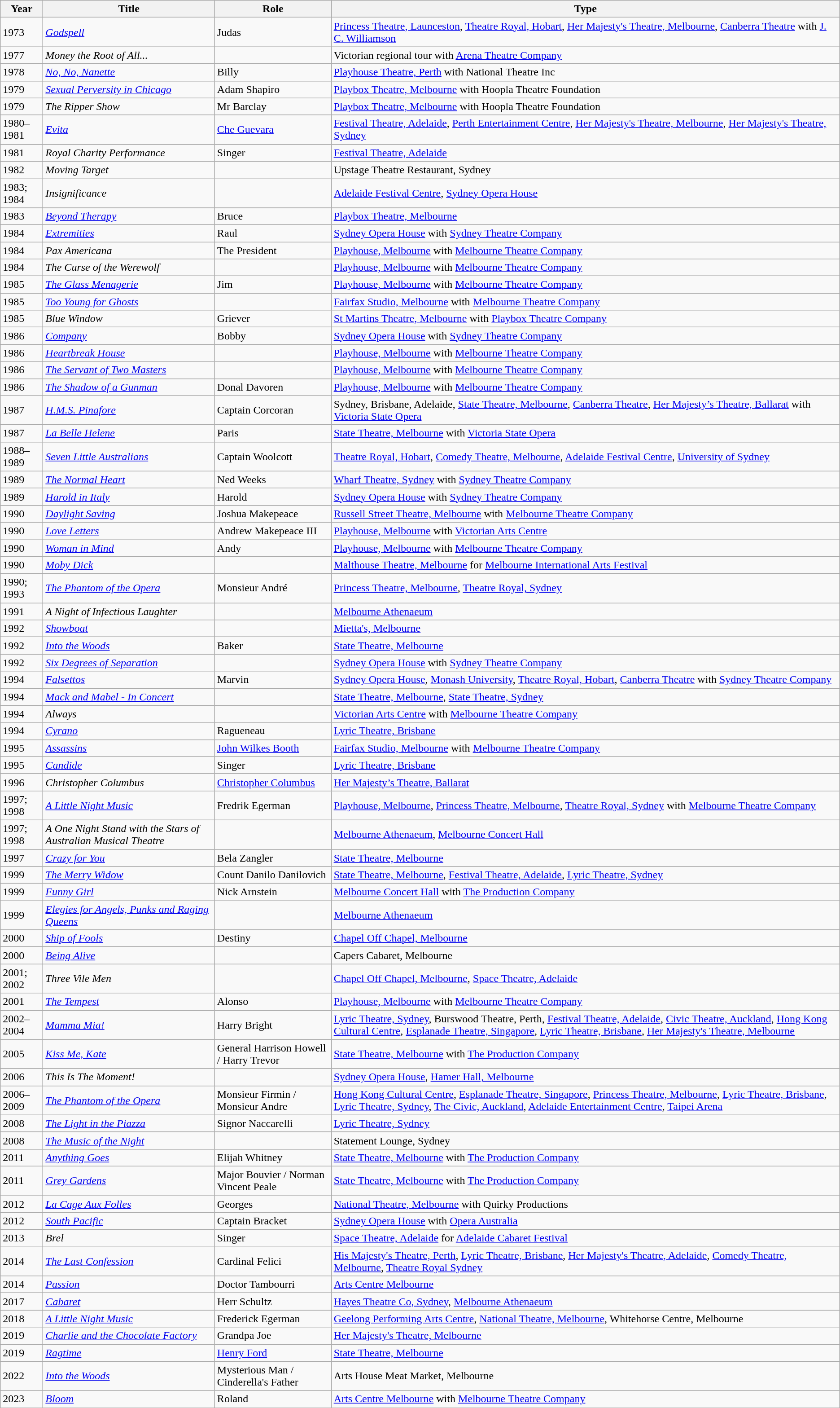<table class=wikitable>
<tr>
<th>Year</th>
<th>Title</th>
<th>Role</th>
<th>Type</th>
</tr>
<tr>
<td>1973</td>
<td><em><a href='#'>Godspell</a></em></td>
<td>Judas</td>
<td><a href='#'>Princess Theatre, Launceston</a>, <a href='#'>Theatre Royal, Hobart</a>, <a href='#'>Her Majesty's Theatre, Melbourne</a>, <a href='#'>Canberra Theatre</a> with <a href='#'>J. C. Williamson</a></td>
</tr>
<tr>
<td>1977</td>
<td><em>Money the Root of All...</em></td>
<td></td>
<td>Victorian regional tour with <a href='#'>Arena Theatre Company</a></td>
</tr>
<tr>
<td>1978</td>
<td><em><a href='#'>No, No, Nanette</a></em></td>
<td>Billy</td>
<td><a href='#'>Playhouse Theatre, Perth</a> with National Theatre Inc</td>
</tr>
<tr>
<td>1979</td>
<td><em><a href='#'>Sexual Perversity in Chicago</a></em></td>
<td>Adam Shapiro</td>
<td><a href='#'>Playbox Theatre, Melbourne</a> with Hoopla Theatre Foundation</td>
</tr>
<tr>
<td>1979</td>
<td><em>The Ripper Show</em></td>
<td>Mr Barclay</td>
<td><a href='#'>Playbox Theatre, Melbourne</a> with Hoopla Theatre Foundation</td>
</tr>
<tr>
<td>1980–1981</td>
<td><em><a href='#'>Evita</a></em></td>
<td><a href='#'>Che Guevara</a></td>
<td><a href='#'>Festival Theatre, Adelaide</a>, <a href='#'>Perth Entertainment Centre</a>, <a href='#'>Her Majesty's Theatre, Melbourne</a>, <a href='#'>Her Majesty's Theatre, Sydney</a></td>
</tr>
<tr>
<td>1981</td>
<td><em>Royal Charity Performance</em></td>
<td>Singer</td>
<td><a href='#'>Festival Theatre, Adelaide</a></td>
</tr>
<tr>
<td>1982</td>
<td><em>Moving Target</em></td>
<td></td>
<td>Upstage Theatre Restaurant, Sydney</td>
</tr>
<tr>
<td>1983; 1984</td>
<td><em>Insignificance</em></td>
<td></td>
<td><a href='#'>Adelaide Festival Centre</a>, <a href='#'>Sydney Opera House</a></td>
</tr>
<tr>
<td>1983</td>
<td><em><a href='#'>Beyond Therapy</a></em></td>
<td>Bruce</td>
<td><a href='#'>Playbox Theatre, Melbourne</a></td>
</tr>
<tr>
<td>1984</td>
<td><em><a href='#'>Extremities</a></em></td>
<td>Raul</td>
<td><a href='#'>Sydney Opera House</a> with <a href='#'>Sydney Theatre Company</a></td>
</tr>
<tr>
<td>1984</td>
<td><em>Pax Americana</em></td>
<td>The President</td>
<td><a href='#'>Playhouse, Melbourne</a> with <a href='#'>Melbourne Theatre Company</a></td>
</tr>
<tr>
<td>1984</td>
<td><em>The Curse of the Werewolf</em></td>
<td></td>
<td><a href='#'>Playhouse, Melbourne</a> with <a href='#'>Melbourne Theatre Company</a></td>
</tr>
<tr>
<td>1985</td>
<td><em><a href='#'>The Glass Menagerie</a></em></td>
<td>Jim</td>
<td><a href='#'>Playhouse, Melbourne</a> with <a href='#'>Melbourne Theatre Company</a></td>
</tr>
<tr>
<td>1985</td>
<td><em><a href='#'>Too Young for Ghosts</a></em></td>
<td></td>
<td><a href='#'>Fairfax Studio, Melbourne</a> with <a href='#'>Melbourne Theatre Company</a></td>
</tr>
<tr>
<td>1985</td>
<td><em>Blue Window</em></td>
<td>Griever</td>
<td><a href='#'>St Martins Theatre, Melbourne</a> with <a href='#'>Playbox Theatre Company</a></td>
</tr>
<tr>
<td>1986</td>
<td><em><a href='#'>Company</a></em></td>
<td>Bobby</td>
<td><a href='#'>Sydney Opera House</a> with <a href='#'>Sydney Theatre Company</a></td>
</tr>
<tr>
<td>1986</td>
<td><em><a href='#'>Heartbreak House</a></em></td>
<td></td>
<td><a href='#'>Playhouse, Melbourne</a> with <a href='#'>Melbourne Theatre Company</a></td>
</tr>
<tr>
<td>1986</td>
<td><em><a href='#'>The Servant of Two Masters</a></em></td>
<td></td>
<td><a href='#'>Playhouse, Melbourne</a> with <a href='#'>Melbourne Theatre Company</a></td>
</tr>
<tr>
<td>1986</td>
<td><em><a href='#'>The Shadow of a Gunman</a></em></td>
<td>Donal Davoren</td>
<td><a href='#'>Playhouse, Melbourne</a> with <a href='#'>Melbourne Theatre Company</a></td>
</tr>
<tr>
<td>1987</td>
<td><em><a href='#'>H.M.S. Pinafore</a></em></td>
<td>Captain Corcoran</td>
<td>Sydney, Brisbane, Adelaide, <a href='#'>State Theatre, Melbourne</a>, <a href='#'>Canberra Theatre</a>, <a href='#'>Her Majesty’s Theatre, Ballarat</a> with <a href='#'>Victoria State Opera</a></td>
</tr>
<tr>
<td>1987</td>
<td><em><a href='#'>La Belle Helene</a></em></td>
<td>Paris</td>
<td><a href='#'>State Theatre, Melbourne</a> with <a href='#'>Victoria State Opera</a></td>
</tr>
<tr>
<td>1988–1989</td>
<td><em><a href='#'>Seven Little Australians</a></em></td>
<td>Captain Woolcott</td>
<td><a href='#'>Theatre Royal, Hobart</a>, <a href='#'>Comedy Theatre, Melbourne</a>, <a href='#'>Adelaide Festival Centre</a>, <a href='#'>University of Sydney</a></td>
</tr>
<tr>
<td>1989</td>
<td><em><a href='#'>The Normal Heart</a></em></td>
<td>Ned Weeks</td>
<td><a href='#'>Wharf Theatre, Sydney</a> with <a href='#'>Sydney Theatre Company</a></td>
</tr>
<tr>
<td>1989</td>
<td><em><a href='#'>Harold in Italy</a></em></td>
<td>Harold</td>
<td><a href='#'>Sydney Opera House</a> with <a href='#'>Sydney Theatre Company</a></td>
</tr>
<tr>
<td>1990</td>
<td><em><a href='#'>Daylight Saving</a></em></td>
<td>Joshua Makepeace</td>
<td><a href='#'>Russell Street Theatre, Melbourne</a> with <a href='#'>Melbourne Theatre Company</a></td>
</tr>
<tr>
<td>1990</td>
<td><em><a href='#'>Love Letters</a></em></td>
<td>Andrew Makepeace III</td>
<td><a href='#'>Playhouse, Melbourne</a> with <a href='#'>Victorian Arts Centre</a></td>
</tr>
<tr>
<td>1990</td>
<td><em><a href='#'>Woman in Mind</a></em></td>
<td>Andy</td>
<td><a href='#'>Playhouse, Melbourne</a> with <a href='#'>Melbourne Theatre Company</a></td>
</tr>
<tr>
<td>1990</td>
<td><em><a href='#'>Moby Dick</a></em></td>
<td></td>
<td><a href='#'>Malthouse Theatre, Melbourne</a> for <a href='#'>Melbourne International Arts Festival</a></td>
</tr>
<tr>
<td>1990; 1993</td>
<td><em><a href='#'>The Phantom of the Opera</a></em></td>
<td>Monsieur André</td>
<td><a href='#'>Princess Theatre, Melbourne</a>, <a href='#'>Theatre Royal, Sydney</a></td>
</tr>
<tr>
<td>1991</td>
<td><em>A Night of Infectious Laughter</em></td>
<td></td>
<td><a href='#'>Melbourne Athenaeum</a></td>
</tr>
<tr>
<td>1992</td>
<td><em><a href='#'>Showboat</a></em></td>
<td></td>
<td><a href='#'>Mietta's, Melbourne</a></td>
</tr>
<tr>
<td>1992</td>
<td><em><a href='#'>Into the Woods</a></em></td>
<td>Baker</td>
<td><a href='#'>State Theatre, Melbourne</a></td>
</tr>
<tr>
<td>1992</td>
<td><em><a href='#'>Six Degrees of Separation</a></em></td>
<td></td>
<td><a href='#'>Sydney Opera House</a> with <a href='#'>Sydney Theatre Company</a></td>
</tr>
<tr>
<td>1994</td>
<td><em><a href='#'>Falsettos</a></em></td>
<td>Marvin</td>
<td><a href='#'>Sydney Opera House</a>, <a href='#'>Monash University</a>, <a href='#'>Theatre Royal, Hobart</a>, <a href='#'>Canberra Theatre</a> with <a href='#'>Sydney Theatre Company</a></td>
</tr>
<tr>
<td>1994</td>
<td><em><a href='#'>Mack and Mabel - In Concert</a></em></td>
<td></td>
<td><a href='#'>State Theatre, Melbourne</a>, <a href='#'>State Theatre, Sydney</a></td>
</tr>
<tr>
<td>1994</td>
<td><em>Always</em></td>
<td></td>
<td><a href='#'>Victorian Arts Centre</a> with <a href='#'>Melbourne Theatre Company</a></td>
</tr>
<tr>
<td>1994</td>
<td><em><a href='#'>Cyrano</a></em></td>
<td>Ragueneau</td>
<td><a href='#'>Lyric Theatre, Brisbane</a></td>
</tr>
<tr>
<td>1995</td>
<td><em><a href='#'>Assassins</a></em></td>
<td><a href='#'>John Wilkes Booth</a></td>
<td><a href='#'>Fairfax Studio, Melbourne</a> with <a href='#'>Melbourne Theatre Company</a></td>
</tr>
<tr>
<td>1995</td>
<td><em><a href='#'>Candide</a></em></td>
<td>Singer</td>
<td><a href='#'>Lyric Theatre, Brisbane</a></td>
</tr>
<tr>
<td>1996</td>
<td><em>Christopher Columbus</em></td>
<td><a href='#'>Christopher Columbus</a></td>
<td><a href='#'>Her Majesty’s Theatre, Ballarat</a></td>
</tr>
<tr>
<td>1997; 1998</td>
<td><em><a href='#'>A Little Night Music</a></em></td>
<td>Fredrik Egerman</td>
<td><a href='#'>Playhouse, Melbourne</a>, <a href='#'>Princess Theatre, Melbourne</a>, <a href='#'>Theatre Royal, Sydney</a> with <a href='#'>Melbourne Theatre Company</a></td>
</tr>
<tr>
<td>1997; 1998</td>
<td><em>A One Night Stand with the Stars of Australian Musical Theatre</em></td>
<td></td>
<td><a href='#'>Melbourne Athenaeum</a>, <a href='#'>Melbourne Concert Hall</a></td>
</tr>
<tr>
<td>1997</td>
<td><em><a href='#'>Crazy for You</a></em></td>
<td>Bela Zangler</td>
<td><a href='#'>State Theatre, Melbourne</a></td>
</tr>
<tr>
<td>1999</td>
<td><em><a href='#'>The Merry Widow</a></em></td>
<td>Count Danilo Danilovich</td>
<td><a href='#'>State Theatre, Melbourne</a>, <a href='#'>Festival Theatre, Adelaide</a>, <a href='#'>Lyric Theatre, Sydney</a></td>
</tr>
<tr>
<td>1999</td>
<td><em><a href='#'>Funny Girl</a></em></td>
<td>Nick Arnstein</td>
<td><a href='#'>Melbourne Concert Hall</a> with <a href='#'>The Production Company</a></td>
</tr>
<tr>
<td>1999</td>
<td><em><a href='#'>Elegies for Angels, Punks and Raging Queens</a></em></td>
<td></td>
<td><a href='#'>Melbourne Athenaeum</a></td>
</tr>
<tr>
<td>2000</td>
<td><em><a href='#'>Ship of Fools</a></em></td>
<td>Destiny</td>
<td><a href='#'>Chapel Off Chapel, Melbourne</a></td>
</tr>
<tr>
<td>2000</td>
<td><em><a href='#'>Being Alive</a></em></td>
<td></td>
<td>Capers Cabaret, Melbourne</td>
</tr>
<tr>
<td>2001; 2002</td>
<td><em>Three Vile Men</em></td>
<td></td>
<td><a href='#'>Chapel Off Chapel, Melbourne</a>, <a href='#'>Space Theatre, Adelaide</a></td>
</tr>
<tr>
<td>2001</td>
<td><em><a href='#'>The Tempest</a></em></td>
<td>Alonso</td>
<td><a href='#'>Playhouse, Melbourne</a> with <a href='#'>Melbourne Theatre Company</a></td>
</tr>
<tr>
<td>2002–2004</td>
<td><em><a href='#'>Mamma Mia!</a></em></td>
<td>Harry Bright</td>
<td><a href='#'>Lyric Theatre, Sydney</a>, Burswood Theatre, Perth, <a href='#'>Festival Theatre, Adelaide</a>, <a href='#'>Civic Theatre, Auckland</a>, <a href='#'>Hong Kong Cultural Centre</a>, <a href='#'>Esplanade Theatre, Singapore</a>, <a href='#'>Lyric Theatre, Brisbane</a>, <a href='#'>Her Majesty's Theatre, Melbourne</a></td>
</tr>
<tr>
<td>2005</td>
<td><em><a href='#'>Kiss Me, Kate</a></em></td>
<td>General Harrison Howell / Harry Trevor</td>
<td><a href='#'>State Theatre, Melbourne</a> with <a href='#'>The Production Company</a></td>
</tr>
<tr>
<td>2006</td>
<td><em>This Is The Moment!</em></td>
<td></td>
<td><a href='#'>Sydney Opera House</a>, <a href='#'>Hamer Hall, Melbourne</a></td>
</tr>
<tr>
<td>2006–2009</td>
<td><em><a href='#'>The Phantom of the Opera</a></em></td>
<td>Monsieur Firmin / Monsieur Andre</td>
<td><a href='#'>Hong Kong Cultural Centre</a>, <a href='#'>Esplanade Theatre, Singapore</a>, <a href='#'>Princess Theatre, Melbourne</a>, <a href='#'>Lyric Theatre, Brisbane</a>, <a href='#'>Lyric Theatre, Sydney</a>, <a href='#'>The Civic, Auckland</a>, <a href='#'>Adelaide Entertainment Centre</a>, <a href='#'>Taipei Arena</a></td>
</tr>
<tr>
<td>2008</td>
<td><em><a href='#'>The Light in the Piazza</a></em></td>
<td>Signor Naccarelli</td>
<td><a href='#'>Lyric Theatre, Sydney</a></td>
</tr>
<tr>
<td>2008</td>
<td><em><a href='#'>The Music of the Night</a></em></td>
<td></td>
<td>Statement Lounge, Sydney</td>
</tr>
<tr>
<td>2011</td>
<td><em><a href='#'>Anything Goes</a></em></td>
<td>Elijah Whitney</td>
<td><a href='#'>State Theatre, Melbourne</a> with <a href='#'>The Production Company</a></td>
</tr>
<tr>
<td>2011</td>
<td><em><a href='#'>Grey Gardens</a></em></td>
<td>Major Bouvier / Norman Vincent Peale</td>
<td><a href='#'>State Theatre, Melbourne</a> with <a href='#'>The Production Company</a></td>
</tr>
<tr>
<td>2012</td>
<td><em><a href='#'>La Cage Aux Folles</a></em></td>
<td>Georges</td>
<td><a href='#'>National Theatre, Melbourne</a> with Quirky Productions</td>
</tr>
<tr>
<td>2012</td>
<td><em><a href='#'>South Pacific</a></em></td>
<td>Captain Bracket</td>
<td><a href='#'>Sydney Opera House</a> with <a href='#'>Opera Australia</a></td>
</tr>
<tr>
<td>2013</td>
<td><em>Brel</em></td>
<td>Singer</td>
<td><a href='#'>Space Theatre, Adelaide</a> for <a href='#'>Adelaide Cabaret Festival</a></td>
</tr>
<tr>
<td>2014</td>
<td><em><a href='#'>The Last Confession</a></em></td>
<td>Cardinal Felici</td>
<td><a href='#'>His Majesty's Theatre, Perth</a>, <a href='#'>Lyric Theatre, Brisbane</a>, <a href='#'>Her Majesty's Theatre, Adelaide</a>, <a href='#'>Comedy Theatre, Melbourne</a>, <a href='#'>Theatre Royal Sydney</a></td>
</tr>
<tr>
<td>2014</td>
<td><em><a href='#'>Passion</a></em></td>
<td>Doctor Tambourri</td>
<td><a href='#'>Arts Centre Melbourne</a></td>
</tr>
<tr>
<td>2017</td>
<td><em><a href='#'>Cabaret</a></em></td>
<td>Herr Schultz</td>
<td><a href='#'>Hayes Theatre Co, Sydney</a>, <a href='#'>Melbourne Athenaeum</a></td>
</tr>
<tr>
<td>2018</td>
<td><em><a href='#'>A Little Night Music</a></em></td>
<td>Frederick Egerman</td>
<td><a href='#'>Geelong Performing Arts Centre</a>, <a href='#'>National Theatre, Melbourne</a>, Whitehorse Centre, Melbourne</td>
</tr>
<tr>
<td>2019</td>
<td><em><a href='#'>Charlie and the Chocolate Factory</a></em></td>
<td>Grandpa Joe</td>
<td><a href='#'>Her Majesty's Theatre, Melbourne</a></td>
</tr>
<tr>
<td>2019</td>
<td><em><a href='#'>Ragtime</a></em></td>
<td><a href='#'>Henry Ford</a></td>
<td><a href='#'>State Theatre, Melbourne</a></td>
</tr>
<tr>
<td>2022</td>
<td><em><a href='#'>Into the Woods</a></em></td>
<td>Mysterious Man / Cinderella's Father</td>
<td>Arts House Meat Market, Melbourne</td>
</tr>
<tr>
<td>2023</td>
<td><em><a href='#'>Bloom</a></em></td>
<td>Roland</td>
<td><a href='#'>Arts Centre Melbourne</a> with <a href='#'>Melbourne Theatre Company</a></td>
</tr>
</table>
